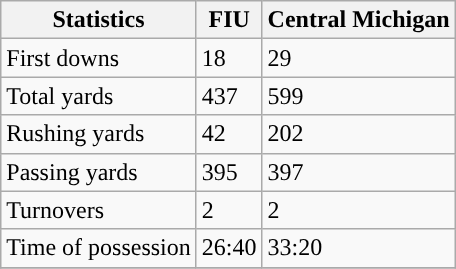<table class="wikitable">
<tr>
<th>Statistics</th>
<th>FIU</th>
<th>Central Michigan</th>
</tr>
<tr>
<td>First downs</td>
<td>18</td>
<td>29</td>
</tr>
<tr>
<td>Total yards</td>
<td>437</td>
<td>599</td>
</tr>
<tr>
<td>Rushing yards</td>
<td>42</td>
<td>202</td>
</tr>
<tr>
<td>Passing yards</td>
<td>395</td>
<td>397</td>
</tr>
<tr>
<td>Turnovers</td>
<td>2</td>
<td>2</td>
</tr>
<tr>
<td>Time of possession</td>
<td>26:40</td>
<td>33:20</td>
</tr>
<tr>
</tr>
</table>
